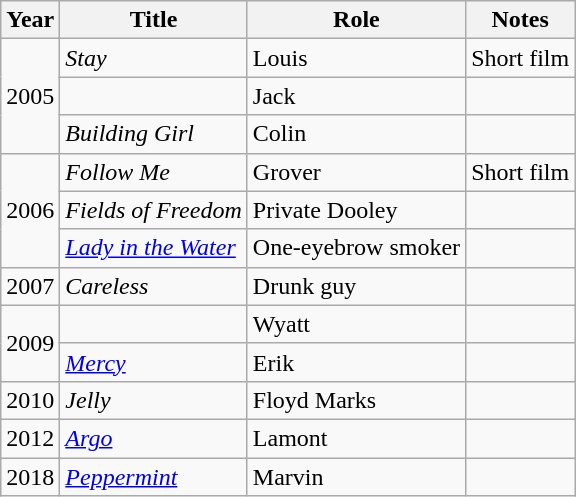<table class="wikitable sortable">
<tr>
<th>Year</th>
<th>Title</th>
<th>Role</th>
<th class="unsortable">Notes</th>
</tr>
<tr>
<td rowspan="3">2005</td>
<td><em>Stay</em></td>
<td>Louis</td>
<td>Short film</td>
</tr>
<tr>
<td><em></em></td>
<td>Jack</td>
<td></td>
</tr>
<tr>
<td><em>Building Girl</em></td>
<td>Colin</td>
<td></td>
</tr>
<tr>
<td rowspan="3">2006</td>
<td><em>Follow Me</em></td>
<td>Grover</td>
<td>Short film</td>
</tr>
<tr>
<td><em>Fields of Freedom</em></td>
<td>Private Dooley</td>
<td></td>
</tr>
<tr>
<td><em><a href='#'>Lady in the Water</a></em></td>
<td>One-eyebrow smoker</td>
<td></td>
</tr>
<tr>
<td>2007</td>
<td><em>Careless</em></td>
<td>Drunk guy</td>
<td></td>
</tr>
<tr>
<td rowspan="2">2009</td>
<td><em></em></td>
<td>Wyatt</td>
<td></td>
</tr>
<tr>
<td><em><a href='#'>Mercy</a></em></td>
<td>Erik</td>
<td></td>
</tr>
<tr>
<td>2010</td>
<td><em>Jelly</em></td>
<td>Floyd Marks</td>
<td></td>
</tr>
<tr>
<td>2012</td>
<td><em><a href='#'>Argo</a></em></td>
<td>Lamont</td>
<td></td>
</tr>
<tr>
<td>2018</td>
<td><em><a href='#'>Peppermint</a></em></td>
<td>Marvin</td>
<td></td>
</tr>
</table>
